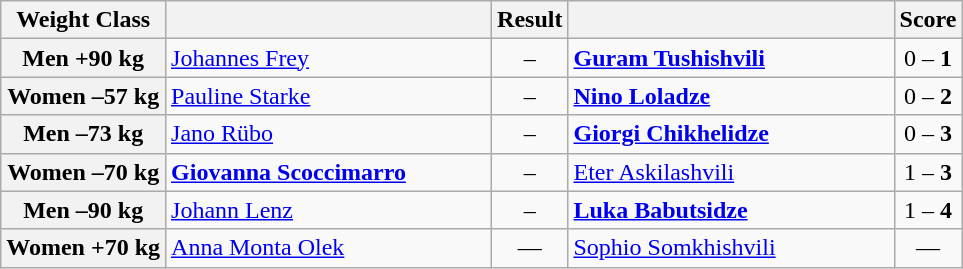<table class="wikitable">
<tr>
<th>Weight Class</th>
<th style="width:210px;"></th>
<th>Result</th>
<th style="width:210px;"></th>
<th>Score</th>
</tr>
<tr>
<th>Men +90 kg</th>
<td><a href='#'>Johannes Frey</a></td>
<td align="center"> – <strong></strong></td>
<td><strong><a href='#'>Guram Tushishvili</a></strong></td>
<td align="center">0 – <strong>1</strong></td>
</tr>
<tr>
<th>Women –57 kg</th>
<td><a href='#'>Pauline Starke</a></td>
<td align="center"> – <strong></strong></td>
<td><strong><a href='#'>Nino Loladze</a></strong></td>
<td align="center">0 – <strong>2</strong></td>
</tr>
<tr>
<th>Men –73 kg</th>
<td><a href='#'>Jano Rübo</a></td>
<td align="center"> – <strong></strong></td>
<td><strong><a href='#'>Giorgi Chikhelidze</a></strong></td>
<td align="center">0 – <strong>3</strong></td>
</tr>
<tr>
<th>Women –70 kg</th>
<td><strong><a href='#'>Giovanna Scoccimarro</a></strong></td>
<td align="center"><strong></strong> – </td>
<td><a href='#'>Eter Askilashvili</a></td>
<td align="center">1 – <strong>3</strong></td>
</tr>
<tr>
<th>Men –90 kg</th>
<td><a href='#'>Johann Lenz</a></td>
<td align="center"> – <strong></strong></td>
<td><strong><a href='#'>Luka Babutsidze</a></strong></td>
<td align="center">1 – <strong>4</strong></td>
</tr>
<tr>
<th>Women +70 kg</th>
<td><a href='#'>Anna Monta Olek</a></td>
<td align="center">—</td>
<td><a href='#'>Sophio Somkhishvili</a></td>
<td align="center">—</td>
</tr>
</table>
